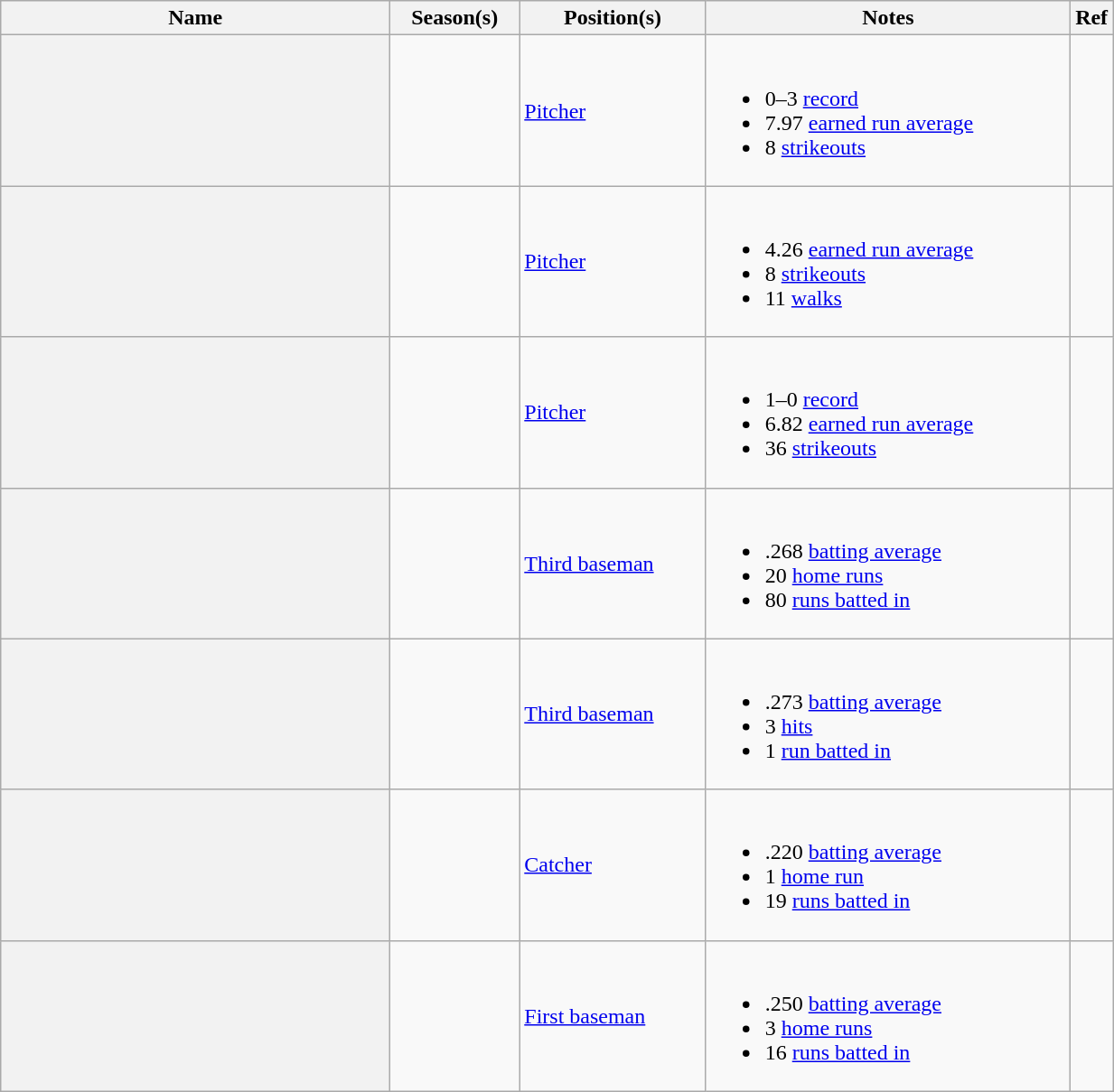<table class="wikitable sortable plainrowheaders" width="65%">
<tr>
<th scope="col" width="35%">Name</th>
<th scope="col">Season(s)</th>
<th scope="col">Position(s)</th>
<th scope="col" class="unsortable">Notes</th>
<th scope="col" class="unsortable" width="2%">Ref</th>
</tr>
<tr>
<th scope="row"></th>
<td></td>
<td><a href='#'>Pitcher</a></td>
<td><br><ul><li>0–3 <a href='#'>record</a></li><li>7.97 <a href='#'>earned run average</a></li><li>8 <a href='#'>strikeouts</a></li></ul></td>
<td></td>
</tr>
<tr>
<th scope="row"></th>
<td></td>
<td><a href='#'>Pitcher</a></td>
<td><br><ul><li>4.26 <a href='#'>earned run average</a></li><li>8 <a href='#'>strikeouts</a></li><li>11 <a href='#'>walks</a></li></ul></td>
<td></td>
</tr>
<tr>
<th scope="row"></th>
<td></td>
<td><a href='#'>Pitcher</a></td>
<td><br><ul><li>1–0 <a href='#'>record</a></li><li>6.82 <a href='#'>earned run average</a></li><li>36 <a href='#'>strikeouts</a></li></ul></td>
<td></td>
</tr>
<tr>
<th scope="row"></th>
<td></td>
<td><a href='#'>Third baseman</a></td>
<td><br><ul><li>.268 <a href='#'>batting average</a></li><li>20 <a href='#'>home runs</a></li><li>80 <a href='#'>runs batted in</a></li></ul></td>
<td></td>
</tr>
<tr>
<th scope="row"></th>
<td></td>
<td><a href='#'>Third baseman</a></td>
<td><br><ul><li>.273 <a href='#'>batting average</a></li><li>3 <a href='#'>hits</a></li><li>1 <a href='#'>run batted in</a></li></ul></td>
<td></td>
</tr>
<tr>
<th scope="row"></th>
<td></td>
<td><a href='#'>Catcher</a></td>
<td><br><ul><li>.220 <a href='#'>batting average</a></li><li>1 <a href='#'>home run</a></li><li>19 <a href='#'>runs batted in</a></li></ul></td>
<td></td>
</tr>
<tr>
<th scope="row"></th>
<td></td>
<td><a href='#'>First baseman</a></td>
<td><br><ul><li>.250 <a href='#'>batting average</a></li><li>3 <a href='#'>home runs</a></li><li>16 <a href='#'>runs batted in</a></li></ul></td>
<td><br></td>
</tr>
</table>
